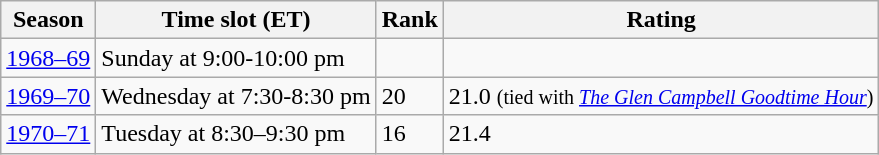<table class="wikitable">
<tr>
<th>Season</th>
<th>Time slot (ET)</th>
<th>Rank</th>
<th>Rating</th>
</tr>
<tr>
<td><a href='#'>1968–69</a></td>
<td>Sunday at 9:00-10:00 pm</td>
<td></td>
<td></td>
</tr>
<tr>
<td><a href='#'>1969–70</a></td>
<td>Wednesday at 7:30-8:30 pm</td>
<td>20</td>
<td>21.0 <small>(tied with <em><a href='#'>The Glen Campbell Goodtime Hour</a></em>)</small></td>
</tr>
<tr>
<td><a href='#'>1970–71</a></td>
<td>Tuesday at 8:30–9:30 pm</td>
<td>16</td>
<td>21.4</td>
</tr>
</table>
